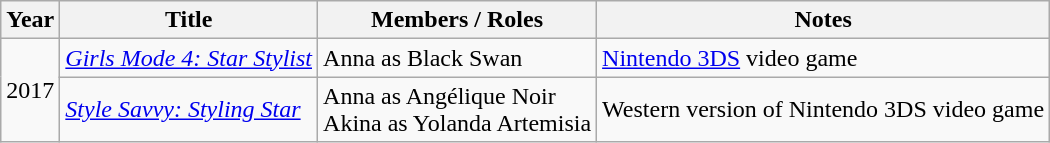<table class="wikitable sortable">
<tr>
<th>Year</th>
<th>Title</th>
<th>Members / Roles</th>
<th class="unsortable">Notes</th>
</tr>
<tr>
<td rowspan="2">2017</td>
<td><em><a href='#'>Girls Mode 4: Star Stylist</a></em></td>
<td>Anna as Black Swan</td>
<td><a href='#'>Nintendo 3DS</a> video game</td>
</tr>
<tr>
<td><em><a href='#'>Style Savvy: Styling Star</a></em></td>
<td>Anna as Angélique Noir<br>Akina as Yolanda Artemisia</td>
<td>Western version of Nintendo 3DS video game</td>
</tr>
</table>
